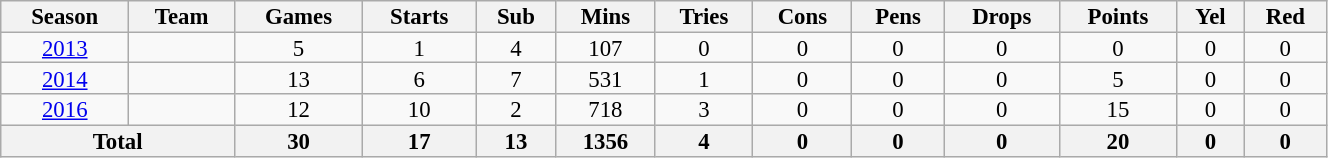<table class="wikitable" style="text-align:center; line-height:90%; font-size:95%; width:70%;">
<tr>
<th>Season</th>
<th>Team</th>
<th>Games</th>
<th>Starts</th>
<th>Sub</th>
<th>Mins</th>
<th>Tries</th>
<th>Cons</th>
<th>Pens</th>
<th>Drops</th>
<th>Points</th>
<th>Yel</th>
<th>Red</th>
</tr>
<tr>
<td><a href='#'>2013</a></td>
<td></td>
<td>5</td>
<td>1</td>
<td>4</td>
<td>107</td>
<td>0</td>
<td>0</td>
<td>0</td>
<td>0</td>
<td>0</td>
<td>0</td>
<td>0</td>
</tr>
<tr>
<td><a href='#'>2014</a></td>
<td></td>
<td>13</td>
<td>6</td>
<td>7</td>
<td>531</td>
<td>1</td>
<td>0</td>
<td>0</td>
<td>0</td>
<td>5</td>
<td>0</td>
<td>0</td>
</tr>
<tr>
<td><a href='#'>2016</a></td>
<td></td>
<td>12</td>
<td>10</td>
<td>2</td>
<td>718</td>
<td>3</td>
<td>0</td>
<td>0</td>
<td>0</td>
<td>15</td>
<td>0</td>
<td>0</td>
</tr>
<tr>
<th colspan="2">Total</th>
<th>30</th>
<th>17</th>
<th>13</th>
<th>1356</th>
<th>4</th>
<th>0</th>
<th>0</th>
<th>0</th>
<th>20</th>
<th>0</th>
<th>0</th>
</tr>
</table>
